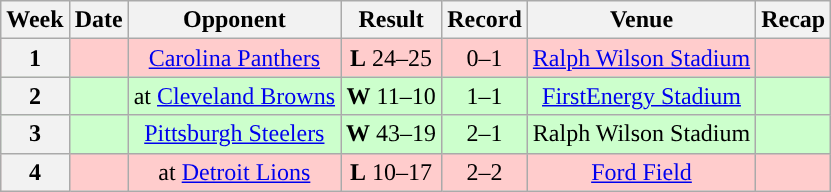<table class="wikitable" style="text-align:center">
<tr>
<th>Week</th>
<th>Date</th>
<th>Opponent</th>
<th>Result</th>
<th>Record</th>
<th>Venue</th>
<th>Recap</th>
</tr>
<tr style="background:#fcc">
<th>1</th>
<td></td>
<td><a href='#'>Carolina Panthers</a></td>
<td><strong>L</strong> 24–25</td>
<td>0–1</td>
<td><a href='#'>Ralph Wilson Stadium</a></td>
<td></td>
</tr>
<tr style="background:#cfc">
<th>2</th>
<td></td>
<td>at <a href='#'>Cleveland Browns</a></td>
<td><strong>W</strong> 11–10</td>
<td>1–1</td>
<td><a href='#'>FirstEnergy Stadium</a></td>
<td></td>
</tr>
<tr style="background:#cfc">
<th>3</th>
<td></td>
<td><a href='#'>Pittsburgh Steelers</a></td>
<td><strong>W</strong> 43–19</td>
<td>2–1</td>
<td>Ralph Wilson Stadium</td>
<td></td>
</tr>
<tr style="background:#fcc">
<th>4</th>
<td></td>
<td>at <a href='#'>Detroit Lions</a></td>
<td><strong>L</strong> 10–17</td>
<td>2–2</td>
<td><a href='#'>Ford Field</a></td>
<td></td>
</tr>
</table>
